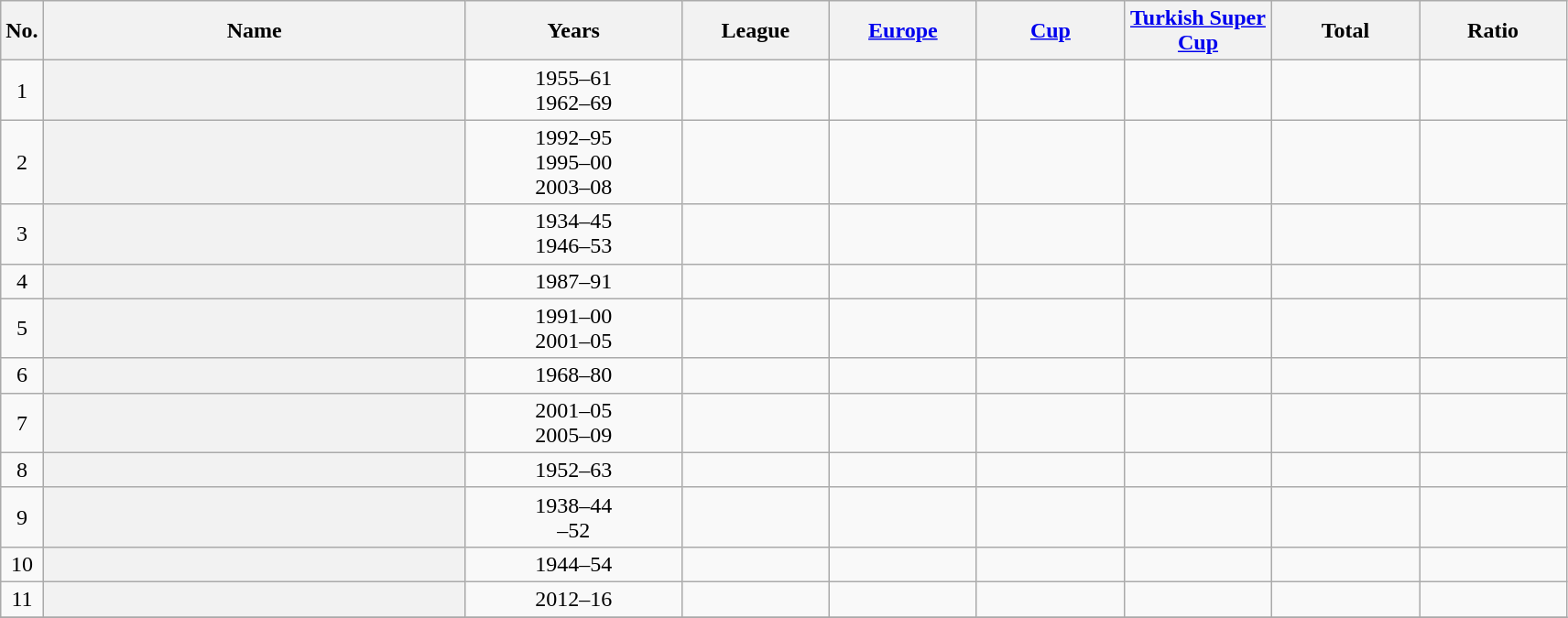<table class="wikitable plainrowheaders sortable" style="text-align: center;">
<tr>
<th scope=col>No.</th>
<th scope=col width="300px">Name</th>
<th scope=col width="150px">Years</th>
<th scope=col width="100px">League</th>
<th scope=col width="100px"><a href='#'>Europe</a></th>
<th scope=col width="100px"><a href='#'>Cup</a></th>
<th scope=col width="100px"><a href='#'>Turkish Super Cup</a></th>
<th scope=col width="100px">Total</th>
<th scope=col width="100px">Ratio</th>
</tr>
<tr>
<td>1</td>
<th scope=row> </th>
<td>1955–61<br>1962–69</td>
<td></td>
<td></td>
<td></td>
<td></td>
<td></td>
<td></td>
</tr>
<tr>
<td>2</td>
<th scope=row> </th>
<td>1992–95<br>1995–00<br>2003–08</td>
<td></td>
<td></td>
<td></td>
<td></td>
<td></td>
<td></td>
</tr>
<tr>
<td>3</td>
<th scope=row> </th>
<td>1934–45<br>1946–53</td>
<td></td>
<td></td>
<td></td>
<td></td>
<td></td>
<td></td>
</tr>
<tr>
<td>4</td>
<th scope=row> </th>
<td>1987–91</td>
<td></td>
<td></td>
<td></td>
<td></td>
<td></td>
<td></td>
</tr>
<tr>
<td>5</td>
<th scope=row> </th>
<td>1991–00<br>2001–05</td>
<td></td>
<td></td>
<td></td>
<td></td>
<td></td>
<td></td>
</tr>
<tr>
<td>6</td>
<th scope=row> </th>
<td>1968–80</td>
<td></td>
<td></td>
<td></td>
<td></td>
<td></td>
<td></td>
</tr>
<tr>
<td>7</td>
<th scope=row> </th>
<td>2001–05<br>2005–09</td>
<td></td>
<td></td>
<td></td>
<td></td>
<td></td>
<td></td>
</tr>
<tr>
<td>8</td>
<th scope=row> </th>
<td>1952–63</td>
<td></td>
<td></td>
<td></td>
<td></td>
<td></td>
<td></td>
</tr>
<tr>
<td>9</td>
<th scope=row> </th>
<td>1938–44<br>–52</td>
<td></td>
<td></td>
<td></td>
<td></td>
<td></td>
<td></td>
</tr>
<tr>
<td>10</td>
<th scope=row> </th>
<td>1944–54</td>
<td></td>
<td></td>
<td></td>
<td></td>
<td></td>
<td></td>
</tr>
<tr>
<td>11</td>
<th scope=row> </th>
<td>2012–16</td>
<td></td>
<td></td>
<td></td>
<td></td>
<td></td>
<td></td>
</tr>
<tr>
</tr>
</table>
